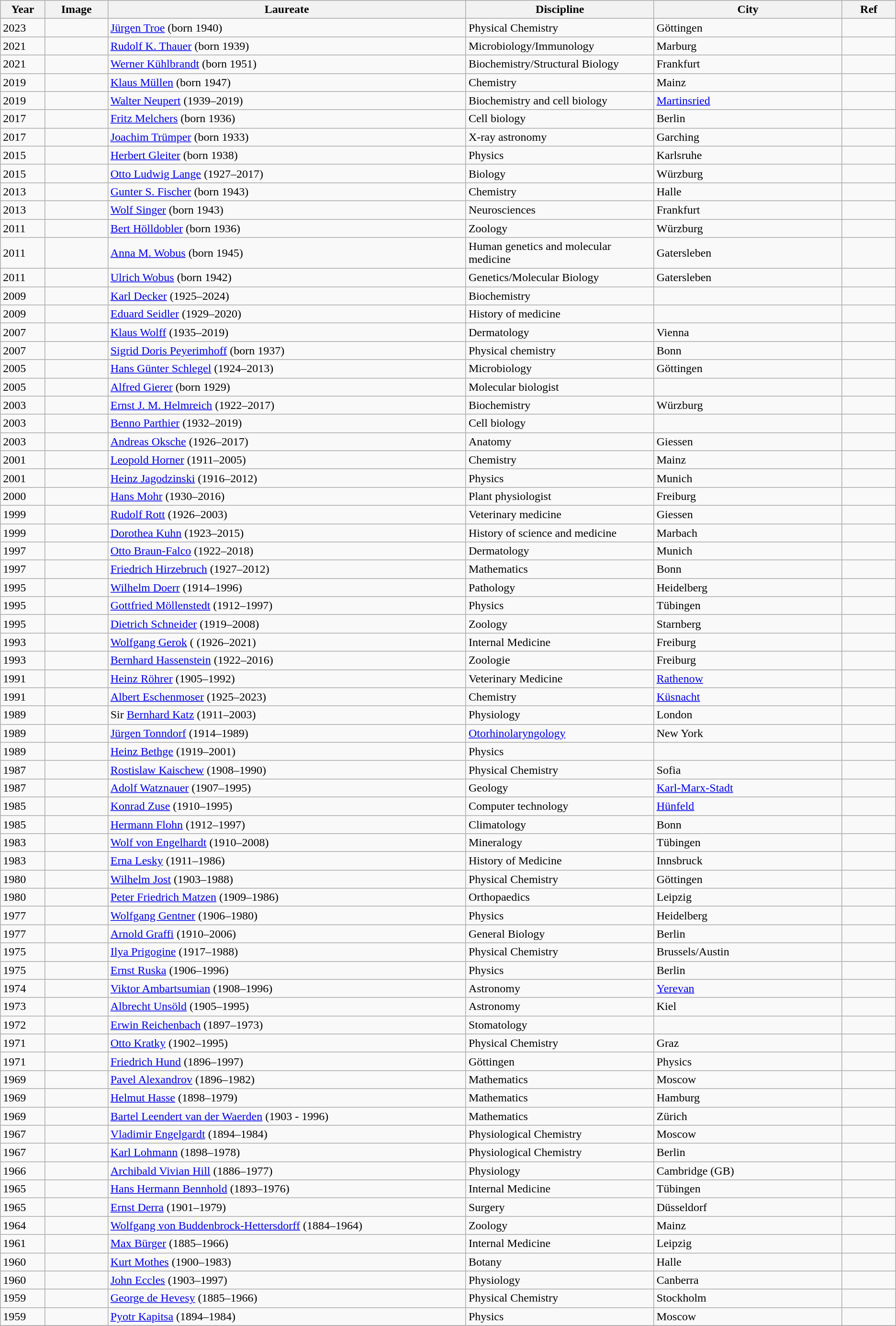<table class="wikitable">
<tr>
<th width=5%>Year</th>
<th width=7%>Image</th>
<th width=40%>Laureate</th>
<th width=21%>Discipline</th>
<th width=21%>City</th>
<th width=6%>Ref</th>
</tr>
<tr>
<td>2023</td>
<td></td>
<td><a href='#'>Jürgen Troe</a> (born 1940)</td>
<td>Physical Chemistry</td>
<td>Göttingen</td>
<td></td>
</tr>
<tr>
<td>2021</td>
<td></td>
<td><a href='#'>Rudolf K. Thauer</a> (born 1939)</td>
<td>Microbiology/Immunology</td>
<td>Marburg</td>
<td></td>
</tr>
<tr>
<td>2021</td>
<td></td>
<td><a href='#'>Werner Kühlbrandt</a> (born 1951)</td>
<td>Biochemistry/Structural Biology</td>
<td>Frankfurt</td>
<td></td>
</tr>
<tr>
<td>2019</td>
<td></td>
<td><a href='#'>Klaus Müllen</a> (born 1947)</td>
<td>Chemistry</td>
<td>Mainz</td>
<td></td>
</tr>
<tr>
<td>2019</td>
<td></td>
<td><a href='#'>Walter Neupert</a> (1939–2019)</td>
<td>Biochemistry and cell biology</td>
<td><a href='#'>Martinsried</a></td>
<td></td>
</tr>
<tr>
<td>2017</td>
<td></td>
<td><a href='#'>Fritz Melchers</a> (born 1936)</td>
<td>Cell biology</td>
<td>Berlin</td>
<td></td>
</tr>
<tr>
<td>2017</td>
<td></td>
<td><a href='#'>Joachim Trümper</a> (born 1933)</td>
<td>X-ray astronomy</td>
<td>Garching</td>
<td></td>
</tr>
<tr>
<td>2015</td>
<td></td>
<td><a href='#'>Herbert Gleiter</a> (born 1938)</td>
<td>Physics</td>
<td>Karlsruhe</td>
<td></td>
</tr>
<tr>
<td>2015</td>
<td></td>
<td><a href='#'>Otto Ludwig Lange</a> (1927–2017)</td>
<td>Biology</td>
<td>Würzburg</td>
<td></td>
</tr>
<tr>
<td>2013</td>
<td></td>
<td><a href='#'>Gunter S. Fischer</a> (born 1943)</td>
<td>Chemistry</td>
<td>Halle</td>
<td></td>
</tr>
<tr>
<td>2013</td>
<td></td>
<td><a href='#'>Wolf Singer</a> (born 1943)</td>
<td>Neurosciences</td>
<td>Frankfurt</td>
<td></td>
</tr>
<tr>
<td>2011</td>
<td></td>
<td><a href='#'>Bert Hölldobler</a> (born 1936)</td>
<td>Zoology</td>
<td>Würzburg</td>
<td></td>
</tr>
<tr>
<td>2011</td>
<td></td>
<td><a href='#'>Anna M. Wobus</a> (born 1945)</td>
<td>Human genetics and molecular medicine</td>
<td>Gatersleben</td>
<td></td>
</tr>
<tr>
<td>2011</td>
<td></td>
<td><a href='#'>Ulrich Wobus</a> (born 1942)</td>
<td>Genetics/Molecular Biology</td>
<td>Gatersleben</td>
<td></td>
</tr>
<tr>
<td>2009</td>
<td></td>
<td><a href='#'>Karl Decker</a> (1925–2024)</td>
<td>Biochemistry</td>
<td></td>
<td></td>
</tr>
<tr>
<td>2009</td>
<td></td>
<td><a href='#'>Eduard Seidler</a> (1929–2020)</td>
<td>History of medicine</td>
<td></td>
<td></td>
</tr>
<tr>
<td>2007</td>
<td></td>
<td><a href='#'>Klaus Wolff</a> (1935–2019)</td>
<td>Dermatology</td>
<td>Vienna</td>
<td></td>
</tr>
<tr>
<td>2007</td>
<td></td>
<td><a href='#'>Sigrid Doris Peyerimhoff</a> (born 1937)</td>
<td>Physical chemistry</td>
<td>Bonn</td>
<td></td>
</tr>
<tr>
<td>2005</td>
<td></td>
<td><a href='#'>Hans Günter Schlegel</a> (1924–2013)</td>
<td>Microbiology</td>
<td>Göttingen</td>
<td></td>
</tr>
<tr>
<td>2005</td>
<td></td>
<td><a href='#'>Alfred Gierer</a> (born 1929)</td>
<td>Molecular biologist</td>
<td></td>
<td></td>
</tr>
<tr>
<td>2003</td>
<td></td>
<td><a href='#'>Ernst J. M. Helmreich</a> (1922–2017)</td>
<td>Biochemistry</td>
<td>Würzburg</td>
<td></td>
</tr>
<tr>
<td>2003</td>
<td></td>
<td><a href='#'>Benno Parthier</a> (1932–2019)</td>
<td>Cell biology</td>
<td></td>
<td></td>
</tr>
<tr>
<td>2003</td>
<td></td>
<td><a href='#'>Andreas Oksche</a> (1926–2017)</td>
<td>Anatomy</td>
<td>Giessen</td>
<td></td>
</tr>
<tr>
<td>2001</td>
<td></td>
<td><a href='#'>Leopold Horner</a> (1911–2005)</td>
<td>Chemistry</td>
<td>Mainz</td>
<td></td>
</tr>
<tr>
<td>2001</td>
<td></td>
<td><a href='#'>Heinz Jagodzinski</a> (1916–2012)</td>
<td>Physics</td>
<td>Munich</td>
<td></td>
</tr>
<tr>
<td>2000</td>
<td></td>
<td><a href='#'>Hans Mohr</a> (1930–2016)</td>
<td>Plant physiologist</td>
<td>Freiburg</td>
<td></td>
</tr>
<tr>
<td>1999</td>
<td></td>
<td><a href='#'>Rudolf Rott</a> (1926–2003)</td>
<td>Veterinary medicine</td>
<td>Giessen</td>
<td></td>
</tr>
<tr>
<td>1999</td>
<td></td>
<td><a href='#'>Dorothea Kuhn</a> (1923–2015)</td>
<td>History of science and medicine</td>
<td>Marbach</td>
<td></td>
</tr>
<tr>
<td>1997</td>
<td></td>
<td><a href='#'>Otto Braun-Falco</a> (1922–2018)</td>
<td>Dermatology</td>
<td>Munich</td>
<td></td>
</tr>
<tr>
<td>1997</td>
<td></td>
<td><a href='#'>Friedrich Hirzebruch</a> (1927–2012)</td>
<td>Mathematics</td>
<td>Bonn</td>
<td></td>
</tr>
<tr>
<td>1995</td>
<td></td>
<td><a href='#'>Wilhelm Doerr</a> (1914–1996)</td>
<td>Pathology</td>
<td>Heidelberg</td>
<td></td>
</tr>
<tr>
<td>1995</td>
<td></td>
<td><a href='#'>Gottfried Möllenstedt</a> (1912–1997)</td>
<td>Physics</td>
<td>Tübingen</td>
<td></td>
</tr>
<tr>
<td>1995</td>
<td></td>
<td><a href='#'>Dietrich Schneider</a> (1919–2008)</td>
<td>Zoology</td>
<td>Starnberg</td>
<td></td>
</tr>
<tr>
<td>1993</td>
<td></td>
<td><a href='#'>Wolfgang Gerok</a> ( (1926–2021)</td>
<td>Internal Medicine</td>
<td>Freiburg</td>
<td></td>
</tr>
<tr>
<td>1993</td>
<td></td>
<td><a href='#'>Bernhard Hassenstein</a> (1922–2016)</td>
<td>Zoologie</td>
<td>Freiburg</td>
<td></td>
</tr>
<tr>
<td>1991</td>
<td></td>
<td><a href='#'>Heinz Röhrer</a> (1905–1992)</td>
<td>Veterinary Medicine</td>
<td><a href='#'>Rathenow</a></td>
<td></td>
</tr>
<tr>
<td>1991</td>
<td></td>
<td><a href='#'>Albert Eschenmoser</a> (1925–2023)</td>
<td>Chemistry</td>
<td><a href='#'>Küsnacht</a></td>
<td></td>
</tr>
<tr>
<td>1989</td>
<td></td>
<td>Sir <a href='#'>Bernhard Katz</a> (1911–2003)</td>
<td>Physiology</td>
<td>London</td>
<td></td>
</tr>
<tr>
<td>1989</td>
<td></td>
<td><a href='#'>Jürgen Tonndorf</a> (1914–1989)</td>
<td><a href='#'>Otorhinolaryngology</a></td>
<td>New York</td>
<td></td>
</tr>
<tr>
<td>1989</td>
<td></td>
<td><a href='#'>Heinz Bethge</a> (1919–2001)</td>
<td>Physics</td>
<td></td>
<td></td>
</tr>
<tr>
<td>1987</td>
<td></td>
<td><a href='#'>Rostislaw Kaischew</a> (1908–1990)</td>
<td>Physical Chemistry</td>
<td>Sofia</td>
<td></td>
</tr>
<tr>
<td>1987</td>
<td></td>
<td><a href='#'>Adolf Watznauer</a> (1907–1995)</td>
<td>Geology</td>
<td><a href='#'>Karl-Marx-Stadt</a></td>
<td></td>
</tr>
<tr>
<td>1985</td>
<td></td>
<td><a href='#'>Konrad Zuse</a> (1910–1995)</td>
<td>Computer technology</td>
<td><a href='#'>Hünfeld</a></td>
<td></td>
</tr>
<tr>
<td>1985</td>
<td></td>
<td><a href='#'>Hermann Flohn</a> (1912–1997)</td>
<td>Climatology</td>
<td>Bonn</td>
<td></td>
</tr>
<tr>
<td>1983</td>
<td></td>
<td><a href='#'>Wolf von Engelhardt</a> (1910–2008)</td>
<td>Mineralogy</td>
<td>Tübingen</td>
<td></td>
</tr>
<tr>
<td>1983</td>
<td></td>
<td><a href='#'>Erna Lesky</a> (1911–1986)</td>
<td>History of Medicine</td>
<td>Innsbruck</td>
<td></td>
</tr>
<tr>
<td>1980</td>
<td></td>
<td><a href='#'>Wilhelm Jost</a> (1903–1988)</td>
<td>Physical Chemistry</td>
<td>Göttingen</td>
<td></td>
</tr>
<tr>
<td>1980</td>
<td></td>
<td><a href='#'>Peter Friedrich Matzen</a> (1909–1986)</td>
<td>Orthopaedics</td>
<td>Leipzig</td>
<td></td>
</tr>
<tr>
<td>1977</td>
<td></td>
<td><a href='#'>Wolfgang Gentner</a> (1906–1980)</td>
<td>Physics</td>
<td>Heidelberg</td>
<td></td>
</tr>
<tr>
<td>1977</td>
<td></td>
<td><a href='#'>Arnold Graffi</a> (1910–2006)</td>
<td>General Biology</td>
<td>Berlin</td>
<td></td>
</tr>
<tr>
<td>1975</td>
<td></td>
<td><a href='#'>Ilya Prigogine</a> (1917–1988)</td>
<td>Physical Chemistry</td>
<td>Brussels/Austin</td>
<td></td>
</tr>
<tr>
<td>1975</td>
<td></td>
<td><a href='#'>Ernst Ruska</a> (1906–1996)</td>
<td>Physics</td>
<td>Berlin</td>
<td></td>
</tr>
<tr>
<td>1974</td>
<td></td>
<td><a href='#'>Viktor Ambartsumian</a> (1908–1996)</td>
<td>Astronomy</td>
<td><a href='#'>Yerevan</a></td>
<td></td>
</tr>
<tr>
<td>1973</td>
<td></td>
<td><a href='#'>Albrecht Unsöld</a> (1905–1995)</td>
<td>Astronomy</td>
<td>Kiel</td>
<td></td>
</tr>
<tr>
<td>1972</td>
<td></td>
<td><a href='#'>Erwin Reichenbach</a> (1897–1973)</td>
<td>Stomatology</td>
<td></td>
<td></td>
</tr>
<tr>
<td>1971</td>
<td></td>
<td><a href='#'>Otto Kratky</a> (1902–1995)</td>
<td>Physical Chemistry</td>
<td>Graz</td>
<td></td>
</tr>
<tr>
<td>1971</td>
<td></td>
<td><a href='#'>Friedrich Hund</a> (1896–1997)</td>
<td>Göttingen</td>
<td>Physics</td>
<td></td>
</tr>
<tr>
<td>1969</td>
<td></td>
<td><a href='#'>Pavel Alexandrov</a> (1896–1982)</td>
<td>Mathematics</td>
<td>Moscow</td>
<td></td>
</tr>
<tr>
<td>1969</td>
<td></td>
<td><a href='#'>Helmut Hasse</a> (1898–1979)</td>
<td>Mathematics</td>
<td>Hamburg</td>
<td></td>
</tr>
<tr>
<td>1969</td>
<td></td>
<td><a href='#'>Bartel Leendert van der Waerden</a> (1903 - 1996)</td>
<td>Mathematics</td>
<td>Zürich</td>
<td></td>
</tr>
<tr>
<td>1967</td>
<td></td>
<td><a href='#'>Vladimir Engelgardt</a> (1894–1984)</td>
<td>Physiological Chemistry</td>
<td>Moscow</td>
<td></td>
</tr>
<tr>
<td>1967</td>
<td></td>
<td><a href='#'>Karl Lohmann</a> (1898–1978)</td>
<td>Physiological Chemistry</td>
<td>Berlin</td>
<td></td>
</tr>
<tr>
<td>1966</td>
<td></td>
<td><a href='#'>Archibald Vivian Hill</a> (1886–1977)</td>
<td>Physiology</td>
<td>Cambridge (GB)</td>
<td></td>
</tr>
<tr>
<td>1965</td>
<td></td>
<td><a href='#'>Hans Hermann Bennhold</a> (1893–1976)</td>
<td>Internal Medicine</td>
<td>Tübingen</td>
<td></td>
</tr>
<tr>
<td>1965</td>
<td></td>
<td><a href='#'>Ernst Derra</a> (1901–1979)</td>
<td>Surgery</td>
<td>Düsseldorf</td>
<td></td>
</tr>
<tr>
<td>1964</td>
<td></td>
<td><a href='#'>Wolfgang von Buddenbrock-Hettersdorff</a> (1884–1964)</td>
<td>Zoology</td>
<td>Mainz</td>
<td></td>
</tr>
<tr>
<td>1961</td>
<td></td>
<td><a href='#'>Max Bürger</a> (1885–1966)</td>
<td>Internal Medicine</td>
<td>Leipzig</td>
<td></td>
</tr>
<tr>
<td>1960</td>
<td></td>
<td><a href='#'>Kurt Mothes</a> (1900–1983)</td>
<td>Botany</td>
<td>Halle</td>
<td></td>
</tr>
<tr>
<td>1960</td>
<td></td>
<td><a href='#'>John Eccles</a> (1903–1997)</td>
<td>Physiology</td>
<td>Canberra</td>
<td></td>
</tr>
<tr>
<td>1959</td>
<td></td>
<td><a href='#'>George de Hevesy</a> (1885–1966)</td>
<td>Physical Chemistry</td>
<td>Stockholm</td>
<td></td>
</tr>
<tr>
<td>1959</td>
<td></td>
<td><a href='#'>Pyotr Kapitsa</a> (1894–1984)</td>
<td>Physics</td>
<td>Moscow</td>
<td></td>
</tr>
<tr>
</tr>
</table>
